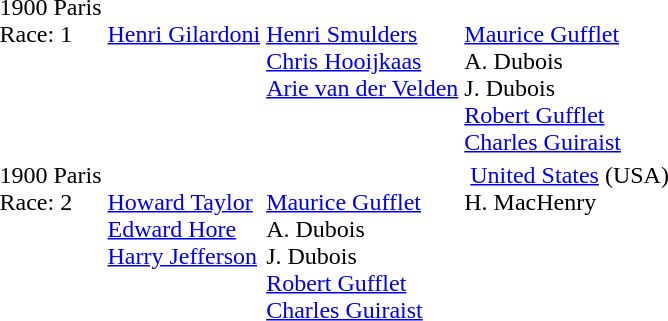<table>
<tr valign="top">
<td style="align:center;">1900 Paris <br>Race: 1<br></td>
<td><br><a href='#'>Henri Gilardoni</a></td>
<td><br><a href='#'>Henri Smulders</a><br><a href='#'>Chris Hooijkaas</a><br><a href='#'>Arie van der Velden</a></td>
<td><br><a href='#'>Maurice Gufflet</a><br>A. Dubois<br>J. Dubois<br><a href='#'>Robert Gufflet</a><br><a href='#'>Charles Guiraist</a></td>
</tr>
<tr valign="top">
<td style="align:center;">1900 Paris <br>Race: 2<br></td>
<td><br><a href='#'>Howard Taylor</a><br><a href='#'>Edward Hore</a><br><a href='#'>Harry Jefferson</a></td>
<td><br><a href='#'>Maurice Gufflet</a><br>A. Dubois<br>J. Dubois<br><a href='#'>Robert Gufflet</a><br><a href='#'>Charles Guiraist</a></td>
<td style="vertical-align:top;"> <a href='#'>United States</a> <span>(USA)</span><br>H. MacHenry</td>
</tr>
</table>
